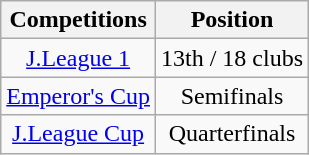<table class="wikitable" style="text-align:center;">
<tr>
<th>Competitions</th>
<th>Position</th>
</tr>
<tr>
<td><a href='#'>J.League 1</a></td>
<td>13th / 18 clubs</td>
</tr>
<tr>
<td><a href='#'>Emperor's Cup</a></td>
<td>Semifinals</td>
</tr>
<tr>
<td><a href='#'>J.League Cup</a></td>
<td>Quarterfinals</td>
</tr>
</table>
